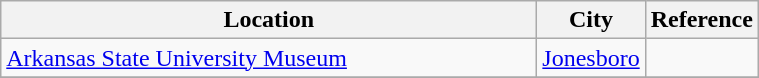<table class="wikitable">
<tr>
<th Width="350">Location</th>
<th>City</th>
<th>Reference</th>
</tr>
<tr>
<td><a href='#'>Arkansas State University Museum</a></td>
<td><a href='#'>Jonesboro</a></td>
<td></td>
</tr>
<tr>
</tr>
</table>
